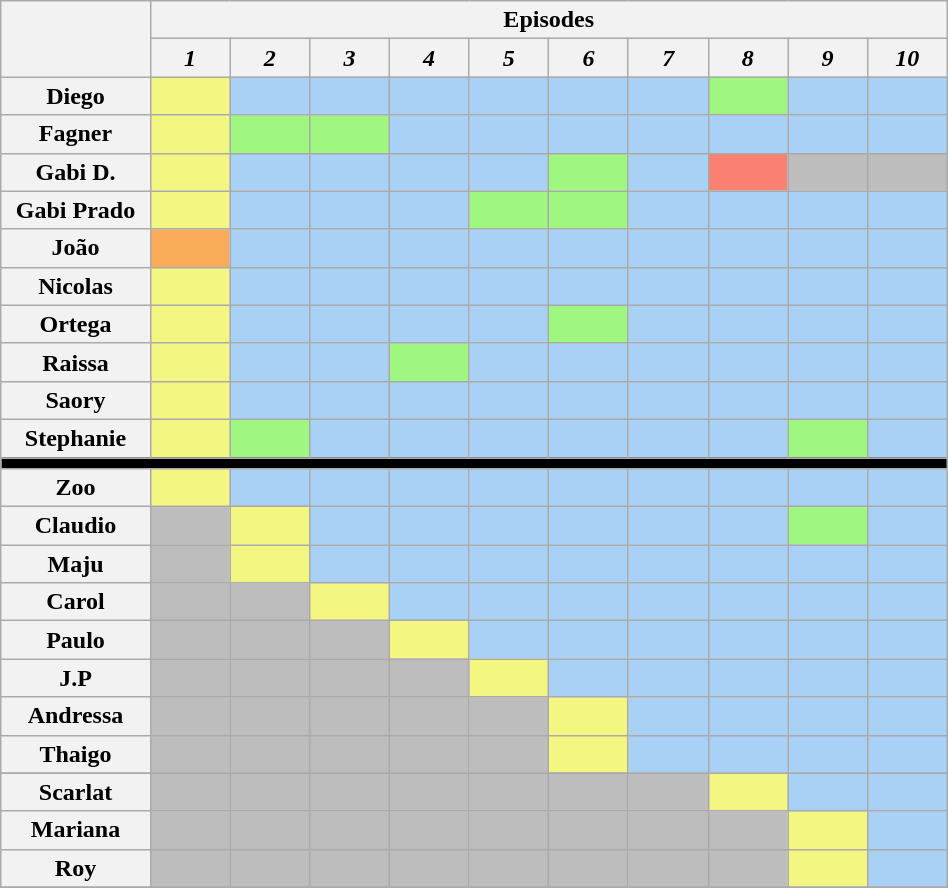<table class="wikitable" style="text-align:center; width:50%;">
<tr>
<th rowspan="2" style="width:15%;"></th>
<th colspan="10" style="text-align:center;">Episodes</th>
</tr>
<tr>
<th style="text-align:center; width:8%;"><em>1</em></th>
<th style="text-align:center; width:8%;"><em>2</em></th>
<th style="text-align:center; width:8%;"><em>3</em></th>
<th style="text-align:center; width:8%;"><em>4</em></th>
<th style="text-align:center; width:8%;"><em>5</em></th>
<th style="text-align:center; width:8%;"><em>6</em></th>
<th style="text-align:center; width:8%;"><em>7</em></th>
<th style="text-align:center; width:8%;"><em>8</em></th>
<th style="text-align:center; width:8%;"><em>9</em></th>
<th style="text-align:center; width:8%;"><em>10</em></th>
</tr>
<tr>
<th>Diego</th>
<th style="background:#F3F781;"></th>
<td style="background:#A9D0F5;"></td>
<td style="background:#A9D0F5;"></td>
<td style="background:#A9D0F5;"></td>
<td style="background:#A9D0F5;"></td>
<td style="background:#A9D0F5;"></td>
<td style="background:#A9D0F5;"></td>
<td style="background:#9FF781;"></td>
<td style="background:#A9D0F5;"></td>
<td style="background:#A9D0F5;"></td>
</tr>
<tr>
<th>Fagner</th>
<th style="background:#F3F781;"></th>
<td style="background:#9FF781;"></td>
<td style="background:#9FF781;"></td>
<td style="background:#A9D0F5;"></td>
<td style="background:#A9D0F5;"></td>
<td style="background:#A9D0F5;"></td>
<td style="background:#A9D0F5;"></td>
<td style="background:#A9D0F5;"></td>
<td style="background:#A9D0F5;"></td>
<td style="background:#A9D0F5;"></td>
</tr>
<tr>
<th>Gabi D.</th>
<th style="background:#F3F781;"></th>
<td style="background:#A9D0F5;"></td>
<td style="background:#A9D0F5;"></td>
<td style="background:#A9D0F5;"></td>
<td style="background:#A9D0F5;"></td>
<td style="background:#9FF781;"></td>
<td style="background:#A9D0F5;"></td>
<td style="background:#FA8072;"></td>
<td style="background:#BDBDBD;"></td>
<td style="background:#BDBDBD;"></td>
</tr>
<tr>
<th>Gabi Prado</th>
<th style="background:#F3F781;"></th>
<td style="background:#A9D0F5;"></td>
<td style="background:#A9D0F5;"></td>
<td style="background:#A9D0F5;"></td>
<td style="background:#9FF781;"></td>
<td style="background:#9FF781;"></td>
<td style="background:#A9D0F5;"></td>
<td style="background:#A9D0F5;"></td>
<td style="background:#A9D0F5;"></td>
<td style="background:#A9D0F5;"></td>
</tr>
<tr>
<th>João</th>
<th style="background:#FAAC58;"></th>
<td style="background:#A9D0F5;"></td>
<td style="background:#A9D0F5;"></td>
<td style="background:#A9D0F5;"></td>
<td style="background:#A9D0F5;"></td>
<td style="background:#A9D0F5;"></td>
<td style="background:#A9D0F5;"></td>
<td style="background:#A9D0F5;"></td>
<td style="background:#A9D0F5;"></td>
<td style="background:#A9D0F5;"></td>
</tr>
<tr>
<th>Nicolas</th>
<th style="background:#F3F781;"></th>
<td style="background:#A9D0F5;"></td>
<td style="background:#A9D0F5;"></td>
<td style="background:#A9D0F5;"></td>
<td style="background:#A9D0F5;"></td>
<td style="background:#A9D0F5;"></td>
<td style="background:#A9D0F5;"></td>
<td style="background:#A9D0F5;"></td>
<td style="background:#A9D0F5;"></td>
<td style="background:#A9D0F5;"></td>
</tr>
<tr>
<th>Ortega</th>
<th style="background:#F3F781;"></th>
<td style="background:#A9D0F5;"></td>
<td style="background:#A9D0F5;"></td>
<td style="background:#A9D0F5;"></td>
<td style="background:#A9D0F5;"></td>
<td style="background:#9FF781;"></td>
<td style="background:#A9D0F5;"></td>
<td style="background:#A9D0F5;"></td>
<td style="background:#A9D0F5;"></td>
<td style="background:#A9D0F5;"></td>
</tr>
<tr>
<th>Raissa</th>
<th style="background:#F3F781;"></th>
<td style="background:#A9D0F5;"></td>
<td style="background:#A9D0F5;"></td>
<td style="background:#9FF781;"></td>
<td style="background:#A9D0F5;"></td>
<td style="background:#A9D0F5;"></td>
<td style="background:#A9D0F5;"></td>
<td style="background:#A9D0F5;"></td>
<td style="background:#A9D0F5;"></td>
<td style="background:#A9D0F5;"></td>
</tr>
<tr>
<th>Saory</th>
<th style="background:#F3F781;"></th>
<td style="background:#A9D0F5;"></td>
<td style="background:#A9D0F5;"></td>
<td style="background:#A9D0F5;"></td>
<td style="background:#A9D0F5;"></td>
<td style="background:#A9D0F5;"></td>
<td style="background:#A9D0F5;"></td>
<td style="background:#A9D0F5;"></td>
<td style="background:#A9D0F5;"></td>
<td style="background:#A9D0F5;"></td>
</tr>
<tr>
<th>Stephanie</th>
<th style="background:#F3F781;"></th>
<td style="background:#9FF781;"></td>
<td style="background:#A9D0F5;"></td>
<td style="background:#A9D0F5;"></td>
<td style="background:#A9D0F5;"></td>
<td style="background:#A9D0F5;"></td>
<td style="background:#A9D0F5;"></td>
<td style="background:#A9D0F5;"></td>
<td style="background:#9FF781;"></td>
<td style="background:#A9D0F5;"></td>
</tr>
<tr>
<th style="background:#000;" colspan="11"></th>
</tr>
<tr>
<th>Zoo</th>
<th style="background:#F3F781;"></th>
<td style="background:#A9D0F5;"></td>
<td style="background:#A9D0F5;"></td>
<td style="background:#A9D0F5;"></td>
<td style="background:#A9D0F5;"></td>
<td style="background:#A9D0F5;"></td>
<td style="background:#A9D0F5;"></td>
<td style="background:#A9D0F5;"></td>
<td style="background:#A9D0F5;"></td>
<td style="background:#A9D0F5;"></td>
</tr>
<tr>
<th>Claudio</th>
<th style="background:#BDBDBD;"></th>
<th style="background:#F3F781;"></th>
<td style="background:#A9D0F5;"></td>
<td style="background:#A9D0F5;"></td>
<td style="background:#A9D0F5;"></td>
<td style="background:#A9D0F5;"></td>
<td style="background:#A9D0F5;"></td>
<td style="background:#A9D0F5;"></td>
<td style="background:#9FF781;"></td>
<td style="background:#A9D0F5;"></td>
</tr>
<tr>
<th>Maju</th>
<th style="background:#BDBDBD;"></th>
<th style="background:#F3F781;"></th>
<td style="background:#A9D0F5;"></td>
<td style="background:#A9D0F5;"></td>
<td style="background:#A9D0F5;"></td>
<td style="background:#A9D0F5;"></td>
<td style="background:#A9D0F5;"></td>
<td style="background:#A9D0F5;"></td>
<td style="background:#A9D0F5;"></td>
<td style="background:#A9D0F5;"></td>
</tr>
<tr>
<th>Carol</th>
<th style="background:#BDBDBD;"></th>
<th style="background:#BDBDBD;"></th>
<th style="background:#F3F781;"></th>
<td style="background:#A9D0F5;"></td>
<td style="background:#A9D0F5;"></td>
<td style="background:#A9D0F5;"></td>
<td style="background:#A9D0F5;"></td>
<td style="background:#A9D0F5;"></td>
<td style="background:#A9D0F5;"></td>
<td style="background:#A9D0F5;"></td>
</tr>
<tr>
<th>Paulo</th>
<th style="background:#BDBDBD;"></th>
<th style="background:#BDBDBD;"></th>
<th style="background:#BDBDBD;"></th>
<td style="background:#F3F781;"></td>
<td style="background:#A9D0F5;"></td>
<td style="background:#A9D0F5;"></td>
<td style="background:#A9D0F5;"></td>
<td style="background:#A9D0F5;"></td>
<td style="background:#A9D0F5;"></td>
<td style="background:#A9D0F5;"></td>
</tr>
<tr>
<th>J.P</th>
<th style="background:#BDBDBD;"></th>
<th style="background:#BDBDBD;"></th>
<th style="background:#BDBDBD;"></th>
<th style="background:#BDBDBD;"></th>
<td style="background:#F3F781;"></td>
<td style="background:#A9D0F5;"></td>
<td style="background:#A9D0F5;"></td>
<td style="background:#A9D0F5;"></td>
<td style="background:#A9D0F5;"></td>
<td style="background:#A9D0F5;"></td>
</tr>
<tr>
<th>Andressa</th>
<th style="background:#BDBDBD;"></th>
<th style="background:#BDBDBD;"></th>
<th style="background:#BDBDBD;"></th>
<th style="background:#BDBDBD;"></th>
<th style="background:#BDBDBD;"></th>
<td style="background:#F3F781;"></td>
<td style="background:#A9D0F5;"></td>
<td style="background:#A9D0F5;"></td>
<td style="background:#A9D0F5;"></td>
<td style="background:#A9D0F5;"></td>
</tr>
<tr>
<th>Thaigo</th>
<th style="background:#BDBDBD;"></th>
<th style="background:#BDBDBD;"></th>
<th style="background:#BDBDBD;"></th>
<th style="background:#BDBDBD;"></th>
<th style="background:#BDBDBD;"></th>
<td style="background:#F3F781;"></td>
<td style="background:#A9D0F5;"></td>
<td style="background:#A9D0F5;"></td>
<td style="background:#A9D0F5;"></td>
<td style="background:#A9D0F5;"></td>
</tr>
<tr>
</tr>
<tr>
<th>Scarlat</th>
<th style="background:#BDBDBD;"></th>
<th style="background:#BDBDBD;"></th>
<th style="background:#BDBDBD;"></th>
<th style="background:#BDBDBD;"></th>
<th style="background:#BDBDBD;"></th>
<th style="background:#BDBDBD;"></th>
<th style="background:#BDBDBD;"></th>
<td style="background:#F3F781;"></td>
<td style="background:#A9D0F5;"></td>
<td style="background:#A9D0F5;"></td>
</tr>
<tr>
<th>Mariana</th>
<th style="background:#BDBDBD;"></th>
<th style="background:#BDBDBD;"></th>
<th style="background:#BDBDBD;"></th>
<th style="background:#BDBDBD;"></th>
<th style="background:#BDBDBD;"></th>
<th style="background:#BDBDBD;"></th>
<th style="background:#BDBDBD;"></th>
<th style="background:#BDBDBD;"></th>
<td style="background:#F3F781;"></td>
<td style="background:#A9D0F5;"></td>
</tr>
<tr>
<th>Roy</th>
<th style="background:#BDBDBD;"></th>
<th style="background:#BDBDBD;"></th>
<th style="background:#BDBDBD;"></th>
<th style="background:#BDBDBD;"></th>
<th style="background:#BDBDBD;"></th>
<th style="background:#BDBDBD;"></th>
<th style="background:#BDBDBD;"></th>
<th style="background:#BDBDBD;"></th>
<td style="background:#F3F781;"></td>
<td style="background:#A9D0F5;"></td>
</tr>
<tr>
</tr>
</table>
